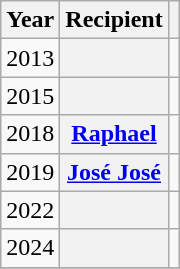<table class="wikitable plainrowheaders sortable" style="text-align:center">
<tr>
<th scope=col>Year</th>
<th scope=col>Recipient</th>
<th scope=col class=unsortable></th>
</tr>
<tr>
<td>2013</td>
<th scope=row style="text-align:center;"></th>
<td></td>
</tr>
<tr>
<td>2015</td>
<th scope=row style="text-align:center;"></th>
<td></td>
</tr>
<tr>
<td>2018</td>
<th scope=row style="text-align:center;"><a href='#'>Raphael</a></th>
<td></td>
</tr>
<tr>
<td>2019</td>
<th scope=row style="text-align:center;"><a href='#'>José José</a></th>
<td></td>
</tr>
<tr>
<td>2022</td>
<th scope=row style="text-align:center;"></th>
<td></td>
</tr>
<tr>
<td>2024</td>
<th scope=row style="text-align:center;"></th>
<td></td>
</tr>
<tr>
</tr>
</table>
